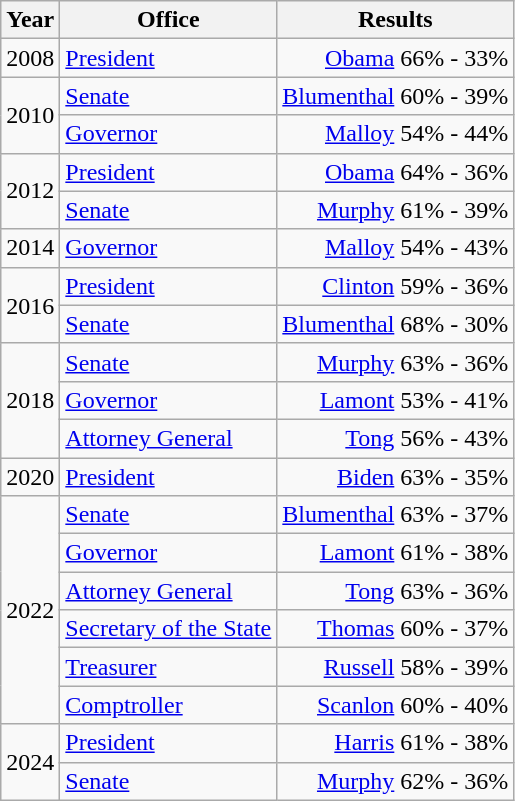<table class=wikitable>
<tr>
<th>Year</th>
<th>Office</th>
<th>Results</th>
</tr>
<tr>
<td>2008</td>
<td><a href='#'>President</a></td>
<td align="right" ><a href='#'>Obama</a> 66% - 33%</td>
</tr>
<tr>
<td rowspan=2>2010</td>
<td><a href='#'>Senate</a></td>
<td align="right" ><a href='#'>Blumenthal</a> 60% - 39%</td>
</tr>
<tr>
<td><a href='#'>Governor</a></td>
<td align="right" ><a href='#'>Malloy</a> 54% - 44%</td>
</tr>
<tr>
<td rowspan=2>2012</td>
<td><a href='#'>President</a></td>
<td align="right" ><a href='#'>Obama</a> 64% - 36%</td>
</tr>
<tr>
<td><a href='#'>Senate</a></td>
<td align="right" ><a href='#'>Murphy</a> 61% - 39%</td>
</tr>
<tr>
<td>2014</td>
<td><a href='#'>Governor</a></td>
<td align="right" ><a href='#'>Malloy</a> 54% - 43%</td>
</tr>
<tr>
<td rowspan=2>2016</td>
<td><a href='#'>President</a></td>
<td align="right" ><a href='#'>Clinton</a> 59% - 36%</td>
</tr>
<tr>
<td><a href='#'>Senate</a></td>
<td align="right" ><a href='#'>Blumenthal</a> 68% - 30%</td>
</tr>
<tr>
<td rowspan=3>2018</td>
<td><a href='#'>Senate</a></td>
<td align="right" ><a href='#'>Murphy</a> 63% - 36%</td>
</tr>
<tr>
<td><a href='#'>Governor</a></td>
<td align="right" ><a href='#'>Lamont</a> 53% - 41%</td>
</tr>
<tr>
<td><a href='#'>Attorney General</a></td>
<td align="right" ><a href='#'>Tong</a> 56% - 43%</td>
</tr>
<tr>
<td>2020</td>
<td><a href='#'>President</a></td>
<td align="right" ><a href='#'>Biden</a> 63% - 35%</td>
</tr>
<tr>
<td rowspan=6>2022</td>
<td><a href='#'>Senate</a></td>
<td align="right" ><a href='#'>Blumenthal</a> 63% - 37%</td>
</tr>
<tr>
<td><a href='#'>Governor</a></td>
<td align="right" ><a href='#'>Lamont</a> 61% - 38%</td>
</tr>
<tr>
<td><a href='#'>Attorney General</a></td>
<td align="right" ><a href='#'>Tong</a> 63% - 36%</td>
</tr>
<tr>
<td><a href='#'>Secretary of the State</a></td>
<td align="right" ><a href='#'>Thomas</a> 60% - 37%</td>
</tr>
<tr>
<td><a href='#'>Treasurer</a></td>
<td align="right" ><a href='#'>Russell</a> 58% - 39%</td>
</tr>
<tr>
<td><a href='#'>Comptroller</a></td>
<td align="right" ><a href='#'>Scanlon</a> 60% - 40%</td>
</tr>
<tr>
<td rowspan=2>2024</td>
<td><a href='#'>President</a></td>
<td align="right" ><a href='#'>Harris</a> 61% - 38%</td>
</tr>
<tr>
<td><a href='#'>Senate</a></td>
<td align="right" ><a href='#'>Murphy</a> 62% - 36%</td>
</tr>
</table>
